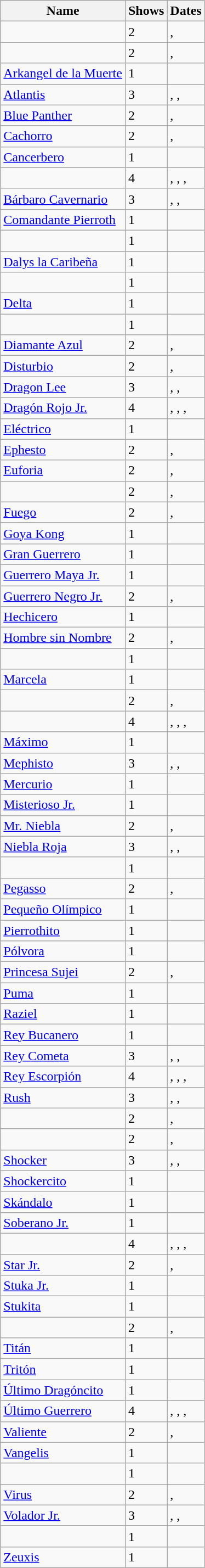<table class="wikitable sortable">
<tr>
<th>Name</th>
<th>Shows</th>
<th>Dates</th>
</tr>
<tr>
<td></td>
<td>2</td>
<td>, </td>
</tr>
<tr>
<td></td>
<td>2</td>
<td>, </td>
</tr>
<tr>
<td><a href='#'>Arkangel de la Muerte</a></td>
<td>1</td>
<td></td>
</tr>
<tr>
<td><a href='#'>Atlantis</a></td>
<td>3</td>
<td>, , </td>
</tr>
<tr>
<td><a href='#'>Blue Panther</a></td>
<td>2</td>
<td>, </td>
</tr>
<tr>
<td><a href='#'>Cachorro</a></td>
<td>2</td>
<td>, </td>
</tr>
<tr>
<td><a href='#'>Cancerbero</a></td>
<td>1</td>
<td></td>
</tr>
<tr>
<td></td>
<td>4</td>
<td>, , , </td>
</tr>
<tr>
<td><a href='#'>Bárbaro Cavernario</a></td>
<td>3</td>
<td>, , </td>
</tr>
<tr>
<td><a href='#'>Comandante Pierroth</a></td>
<td>1</td>
<td></td>
</tr>
<tr>
<td></td>
<td>1</td>
<td></td>
</tr>
<tr>
<td><a href='#'>Dalys la Caribeña</a></td>
<td>1</td>
<td></td>
</tr>
<tr>
<td></td>
<td>1</td>
<td></td>
</tr>
<tr>
<td><a href='#'>Delta</a></td>
<td>1</td>
<td></td>
</tr>
<tr>
<td></td>
<td>1</td>
<td></td>
</tr>
<tr>
<td><a href='#'>Diamante Azul</a></td>
<td>2</td>
<td>, </td>
</tr>
<tr>
<td><a href='#'>Disturbio</a></td>
<td>2</td>
<td>, </td>
</tr>
<tr>
<td><a href='#'>Dragon Lee</a></td>
<td>3</td>
<td>, , </td>
</tr>
<tr>
<td><a href='#'>Dragón Rojo Jr.</a></td>
<td>4</td>
<td>, , , </td>
</tr>
<tr>
<td><a href='#'>Eléctrico</a></td>
<td>1</td>
<td></td>
</tr>
<tr>
<td><a href='#'>Ephesto</a></td>
<td>2</td>
<td>, </td>
</tr>
<tr>
<td><a href='#'>Euforia</a></td>
<td>2</td>
<td>, </td>
</tr>
<tr>
<td></td>
<td>2</td>
<td>, </td>
</tr>
<tr>
<td><a href='#'>Fuego</a></td>
<td>2</td>
<td>, </td>
</tr>
<tr>
<td><a href='#'>Goya Kong</a></td>
<td>1</td>
<td></td>
</tr>
<tr>
<td><a href='#'>Gran Guerrero</a></td>
<td>1</td>
<td></td>
</tr>
<tr>
<td><a href='#'>Guerrero Maya Jr.</a></td>
<td>1</td>
<td></td>
</tr>
<tr>
<td><a href='#'>Guerrero Negro Jr.</a></td>
<td>2</td>
<td>, </td>
</tr>
<tr>
<td><a href='#'>Hechicero</a></td>
<td>1</td>
<td></td>
</tr>
<tr>
<td><a href='#'>Hombre sin Nombre</a></td>
<td>2</td>
<td>, </td>
</tr>
<tr>
<td></td>
<td>1</td>
<td></td>
</tr>
<tr>
<td><a href='#'>Marcela</a></td>
<td>1</td>
<td></td>
</tr>
<tr>
<td></td>
<td>2</td>
<td>, </td>
</tr>
<tr>
<td></td>
<td>4</td>
<td>, , , </td>
</tr>
<tr>
<td><a href='#'>Máximo</a></td>
<td>1</td>
<td></td>
</tr>
<tr>
<td><a href='#'>Mephisto</a></td>
<td>3</td>
<td>, , </td>
</tr>
<tr>
<td><a href='#'>Mercurio</a></td>
<td>1</td>
<td></td>
</tr>
<tr>
<td><a href='#'>Misterioso Jr.</a></td>
<td>1</td>
<td></td>
</tr>
<tr>
<td><a href='#'>Mr. Niebla</a></td>
<td>2</td>
<td>, </td>
</tr>
<tr>
<td><a href='#'>Niebla Roja</a></td>
<td>3</td>
<td>, , </td>
</tr>
<tr>
<td></td>
<td>1</td>
<td></td>
</tr>
<tr>
<td><a href='#'>Pegasso</a></td>
<td>2</td>
<td>, </td>
</tr>
<tr>
<td><a href='#'>Pequeño Olímpico</a></td>
<td>1</td>
<td></td>
</tr>
<tr>
<td><a href='#'>Pierrothito</a></td>
<td>1</td>
<td></td>
</tr>
<tr>
<td><a href='#'>Pólvora</a></td>
<td>1</td>
<td></td>
</tr>
<tr>
<td><a href='#'>Princesa Sujei</a></td>
<td>2</td>
<td>, </td>
</tr>
<tr>
<td><a href='#'>Puma</a></td>
<td>1</td>
<td></td>
</tr>
<tr>
<td><a href='#'>Raziel</a></td>
<td>1</td>
<td></td>
</tr>
<tr>
<td><a href='#'>Rey Bucanero</a></td>
<td>1</td>
<td></td>
</tr>
<tr>
<td><a href='#'>Rey Cometa</a></td>
<td>3</td>
<td>, , </td>
</tr>
<tr>
<td><a href='#'>Rey Escorpión</a></td>
<td>4</td>
<td>, , , </td>
</tr>
<tr>
<td><a href='#'>Rush</a></td>
<td>3</td>
<td>, , </td>
</tr>
<tr>
<td></td>
<td>2</td>
<td>, </td>
</tr>
<tr>
<td></td>
<td>2</td>
<td>, </td>
</tr>
<tr>
<td><a href='#'>Shocker</a></td>
<td>3</td>
<td>, , </td>
</tr>
<tr>
<td><a href='#'>Shockercito</a></td>
<td>1</td>
<td></td>
</tr>
<tr>
<td><a href='#'>Skándalo</a></td>
<td>1</td>
<td></td>
</tr>
<tr>
<td><a href='#'>Soberano Jr.</a></td>
<td>1</td>
<td></td>
</tr>
<tr>
<td></td>
<td>4</td>
<td>, , , </td>
</tr>
<tr>
<td><a href='#'>Star Jr.</a></td>
<td>2</td>
<td>, </td>
</tr>
<tr>
<td><a href='#'>Stuka Jr.</a></td>
<td>1</td>
<td></td>
</tr>
<tr>
<td><a href='#'>Stukita</a></td>
<td>1</td>
<td></td>
</tr>
<tr>
<td></td>
<td>2</td>
<td>, </td>
</tr>
<tr>
<td><a href='#'>Titán</a></td>
<td>1</td>
<td></td>
</tr>
<tr>
<td><a href='#'>Tritón</a></td>
<td>1</td>
<td></td>
</tr>
<tr>
<td><a href='#'>Último Dragóncito</a></td>
<td>1</td>
<td></td>
</tr>
<tr>
<td><a href='#'>Último Guerrero</a></td>
<td>4</td>
<td>, , , </td>
</tr>
<tr>
<td><a href='#'>Valiente</a></td>
<td>2</td>
<td>, </td>
</tr>
<tr>
<td><a href='#'>Vangelis</a></td>
<td>1</td>
<td></td>
</tr>
<tr>
<td></td>
<td>1</td>
<td></td>
</tr>
<tr>
<td><a href='#'>Virus</a></td>
<td>2</td>
<td>, </td>
</tr>
<tr>
<td><a href='#'>Volador Jr.</a></td>
<td>3</td>
<td>, , </td>
</tr>
<tr>
<td></td>
<td>1</td>
<td></td>
</tr>
<tr>
<td><a href='#'>Zeuxis</a></td>
<td>1</td>
<td></td>
</tr>
</table>
